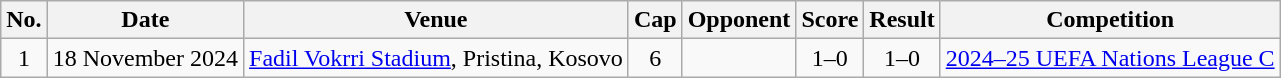<table class="wikitable">
<tr>
<th scope="col">No.</th>
<th scope="col">Date</th>
<th scope="col">Venue</th>
<th scope="col">Cap</th>
<th scope="col">Opponent</th>
<th scope="col">Score</th>
<th scope="col">Result</th>
<th scope="col">Competition</th>
</tr>
<tr>
<td align="center">1</td>
<td>18 November 2024</td>
<td><a href='#'>Fadil Vokrri Stadium</a>, Pristina, Kosovo</td>
<td align="center">6</td>
<td></td>
<td align="center">1–0</td>
<td align="center">1–0</td>
<td><a href='#'>2024–25 UEFA Nations League C</a></td>
</tr>
</table>
